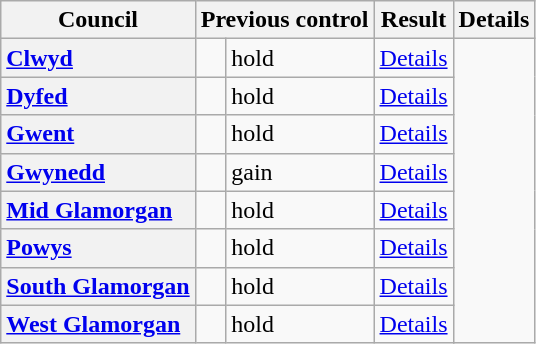<table class="wikitable sortable" border="1">
<tr>
<th scope="col">Council</th>
<th colspan=2>Previous control</th>
<th colspan=2>Result</th>
<th class="unsortable" scope="col">Details</th>
</tr>
<tr>
<th scope="row" style="text-align: left;"><a href='#'>Clwyd</a></th>
<td></td>
<td> hold</td>
<td><a href='#'>Details</a></td>
</tr>
<tr>
<th scope="row" style="text-align: left;"><a href='#'>Dyfed</a></th>
<td></td>
<td> hold</td>
<td><a href='#'>Details</a></td>
</tr>
<tr>
<th scope="row" style="text-align: left;"><a href='#'>Gwent</a></th>
<td></td>
<td> hold</td>
<td><a href='#'>Details</a></td>
</tr>
<tr>
<th scope="row" style="text-align: left;"><a href='#'>Gwynedd</a></th>
<td></td>
<td> gain</td>
<td><a href='#'>Details</a></td>
</tr>
<tr>
<th scope="row" style="text-align: left;"><a href='#'>Mid Glamorgan</a></th>
<td></td>
<td> hold</td>
<td><a href='#'>Details</a></td>
</tr>
<tr>
<th scope="row" style="text-align: left;"><a href='#'>Powys</a></th>
<td></td>
<td> hold</td>
<td><a href='#'>Details</a></td>
</tr>
<tr>
<th scope="row" style="text-align: left;"><a href='#'>South Glamorgan</a></th>
<td></td>
<td> hold</td>
<td><a href='#'>Details</a></td>
</tr>
<tr>
<th scope="row" style="text-align: left;"><a href='#'>West Glamorgan</a></th>
<td></td>
<td> hold</td>
<td><a href='#'>Details</a></td>
</tr>
</table>
